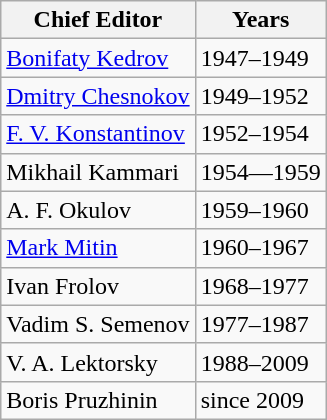<table class="wikitable">
<tr>
<th>Chief Editor</th>
<th>Years</th>
</tr>
<tr>
<td><a href='#'>Bonifaty Kedrov</a></td>
<td>1947–1949</td>
</tr>
<tr>
<td><a href='#'>Dmitry Chesnokov</a></td>
<td>1949–1952</td>
</tr>
<tr>
<td><a href='#'>F. V. Konstantinov</a></td>
<td>1952–1954</td>
</tr>
<tr>
<td>Mikhail Kammari</td>
<td>1954—1959</td>
</tr>
<tr>
<td>A. F. Okulov</td>
<td>1959–1960</td>
</tr>
<tr>
<td><a href='#'>Mark Mitin</a></td>
<td>1960–1967</td>
</tr>
<tr>
<td>Ivan Frolov</td>
<td>1968–1977</td>
</tr>
<tr>
<td>Vadim S. Semenov</td>
<td>1977–1987</td>
</tr>
<tr>
<td>V. A. Lektorsky</td>
<td>1988–2009</td>
</tr>
<tr>
<td>Boris Pruzhinin</td>
<td>since 2009</td>
</tr>
</table>
